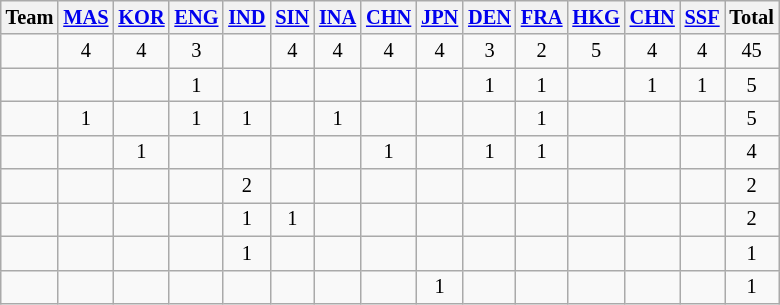<table class=wikitable style="font-size:85%; text-align:center">
<tr>
<th>Team</th>
<th><a href='#'>MAS</a></th>
<th><a href='#'>KOR</a></th>
<th><a href='#'>ENG</a></th>
<th><a href='#'>IND</a></th>
<th><a href='#'>SIN</a></th>
<th><a href='#'>INA</a></th>
<th><a href='#'>CHN</a></th>
<th><a href='#'>JPN</a></th>
<th><a href='#'>DEN</a></th>
<th><a href='#'>FRA</a></th>
<th><a href='#'>HKG</a></th>
<th><a href='#'>CHN</a></th>
<th><a href='#'>SSF</a></th>
<th>Total</th>
</tr>
<tr>
<td align=left></td>
<td>4</td>
<td>4</td>
<td>3</td>
<td></td>
<td>4</td>
<td>4</td>
<td>4</td>
<td>4</td>
<td>3</td>
<td>2</td>
<td>5</td>
<td>4</td>
<td>4</td>
<td>45</td>
</tr>
<tr>
<td align=left></td>
<td></td>
<td></td>
<td>1</td>
<td></td>
<td></td>
<td></td>
<td></td>
<td></td>
<td>1</td>
<td>1</td>
<td></td>
<td>1</td>
<td>1</td>
<td>5</td>
</tr>
<tr>
<td align=left></td>
<td>1</td>
<td></td>
<td>1</td>
<td>1</td>
<td></td>
<td>1</td>
<td></td>
<td></td>
<td></td>
<td>1</td>
<td></td>
<td></td>
<td></td>
<td>5</td>
</tr>
<tr>
<td align=left></td>
<td></td>
<td>1</td>
<td></td>
<td></td>
<td></td>
<td></td>
<td>1</td>
<td></td>
<td>1</td>
<td>1</td>
<td></td>
<td></td>
<td></td>
<td>4</td>
</tr>
<tr>
<td align=left></td>
<td></td>
<td></td>
<td></td>
<td>2</td>
<td></td>
<td></td>
<td></td>
<td></td>
<td></td>
<td></td>
<td></td>
<td></td>
<td></td>
<td>2</td>
</tr>
<tr>
<td align=left></td>
<td></td>
<td></td>
<td></td>
<td>1</td>
<td>1</td>
<td></td>
<td></td>
<td></td>
<td></td>
<td></td>
<td></td>
<td></td>
<td></td>
<td>2</td>
</tr>
<tr>
<td align=left></td>
<td></td>
<td></td>
<td></td>
<td>1</td>
<td></td>
<td></td>
<td></td>
<td></td>
<td></td>
<td></td>
<td></td>
<td></td>
<td></td>
<td>1</td>
</tr>
<tr>
<td align=left></td>
<td></td>
<td></td>
<td></td>
<td></td>
<td></td>
<td></td>
<td></td>
<td>1</td>
<td></td>
<td></td>
<td></td>
<td></td>
<td></td>
<td>1</td>
</tr>
</table>
